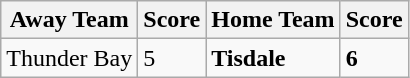<table class="wikitable">
<tr>
<th style= width=40%>Away Team</th>
<th>Score</th>
<th style= width=40%>Home Team</th>
<th>Score</th>
</tr>
<tr>
<td>Thunder Bay</td>
<td>5</td>
<td><strong>Tisdale</strong></td>
<td><strong>6</strong></td>
</tr>
</table>
